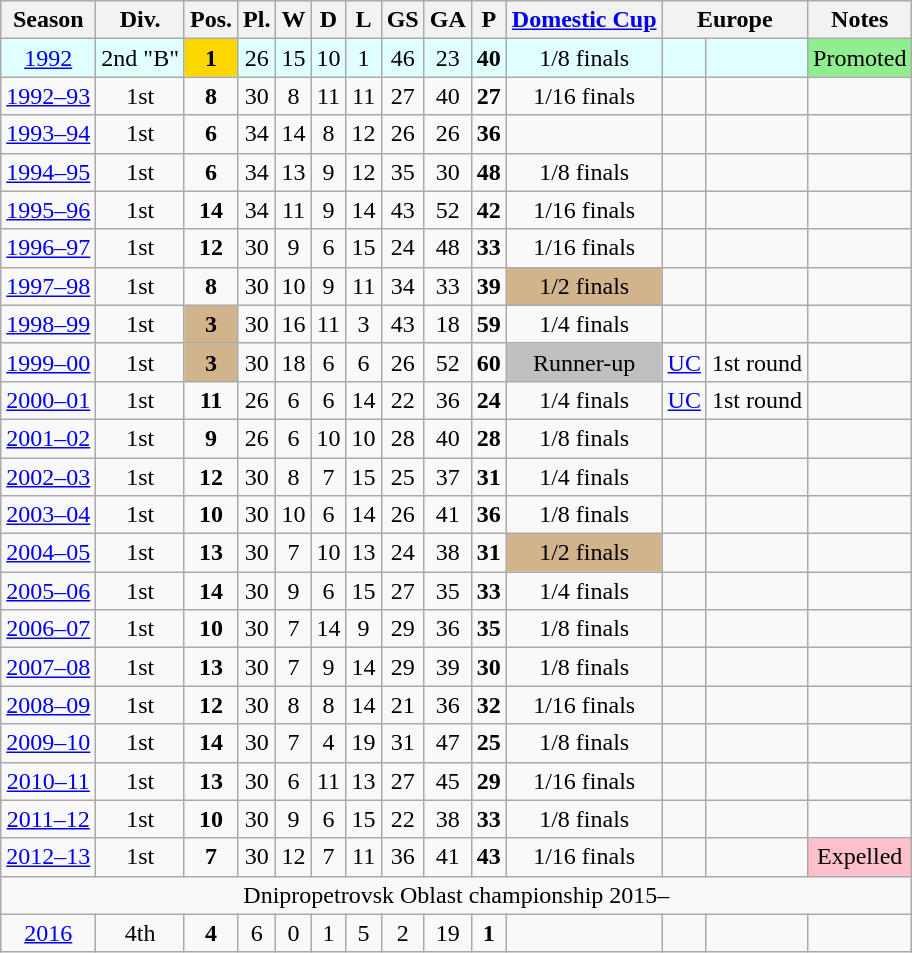<table class="wikitable">
<tr>
<th>Season</th>
<th>Div.</th>
<th>Pos.</th>
<th>Pl.</th>
<th>W</th>
<th>D</th>
<th>L</th>
<th>GS</th>
<th>GA</th>
<th>P</th>
<th><a href='#'>Domestic Cup</a></th>
<th colspan=2>Europe</th>
<th>Notes</th>
</tr>
<tr bgcolor=LightCyan>
<td align=center><a href='#'>1992</a></td>
<td align=center>2nd "B"</td>
<td align=center bgcolor=gold><strong>1</strong></td>
<td align=center>26</td>
<td align=center>15</td>
<td align=center>10</td>
<td align=center>1</td>
<td align=center>46</td>
<td align=center>23</td>
<td align=center><strong>40</strong></td>
<td align=center>1/8 finals</td>
<td align=center></td>
<td align=center></td>
<td align=center bgcolor=lightgreen>Promoted</td>
</tr>
<tr>
<td align=center><a href='#'>1992–93</a></td>
<td align=center>1st</td>
<td align=center><strong>8</strong></td>
<td align=center>30</td>
<td align=center>8</td>
<td align=center>11</td>
<td align=center>11</td>
<td align=center>27</td>
<td align=center>40</td>
<td align=center><strong>27</strong></td>
<td align=center>1/16 finals</td>
<td align=center></td>
<td align=center></td>
<td align=center></td>
</tr>
<tr>
<td align=center><a href='#'>1993–94</a></td>
<td align=center>1st</td>
<td align=center><strong>6</strong></td>
<td align=center>34</td>
<td align=center>14</td>
<td align=center>8</td>
<td align=center>12</td>
<td align=center>26</td>
<td align=center>26</td>
<td align=center><strong>36</strong></td>
<td align=center></td>
<td align=center></td>
<td align=center></td>
<td align=center></td>
</tr>
<tr>
<td align=center><a href='#'>1994–95</a></td>
<td align=center>1st</td>
<td align=center><strong>6</strong></td>
<td align=center>34</td>
<td align=center>13</td>
<td align=center>9</td>
<td align=center>12</td>
<td align=center>35</td>
<td align=center>30</td>
<td align=center><strong>48</strong></td>
<td align=center>1/8 finals</td>
<td align=center></td>
<td align=center></td>
<td align=center></td>
</tr>
<tr>
<td align=center><a href='#'>1995–96</a></td>
<td align=center>1st</td>
<td align=center><strong>14</strong></td>
<td align=center>34</td>
<td align=center>11</td>
<td align=center>9</td>
<td align=center>14</td>
<td align=center>43</td>
<td align=center>52</td>
<td align=center><strong>42</strong></td>
<td align=center>1/16 finals</td>
<td align=center></td>
<td align=center></td>
<td align=center></td>
</tr>
<tr>
<td align=center><a href='#'>1996–97</a></td>
<td align=center>1st</td>
<td align=center><strong>12</strong></td>
<td align=center>30</td>
<td align=center>9</td>
<td align=center>6</td>
<td align=center>15</td>
<td align=center>24</td>
<td align=center>48</td>
<td align=center><strong>33</strong></td>
<td align=center>1/16 finals</td>
<td align=center></td>
<td align=center></td>
<td align=center></td>
</tr>
<tr>
<td align=center><a href='#'>1997–98</a></td>
<td align=center>1st</td>
<td align=center><strong>8</strong></td>
<td align=center>30</td>
<td align=center>10</td>
<td align=center>9</td>
<td align=center>11</td>
<td align=center>34</td>
<td align=center>33</td>
<td align=center><strong>39</strong></td>
<td align=center bgcolor=tan>1/2 finals</td>
<td align=center></td>
<td align=center></td>
<td align=center></td>
</tr>
<tr>
<td align=center><a href='#'>1998–99</a></td>
<td align=center>1st</td>
<td align=center bgcolor=tan><strong>3</strong></td>
<td align=center>30</td>
<td align=center>16</td>
<td align=center>11</td>
<td align=center>3</td>
<td align=center>43</td>
<td align=center>18</td>
<td align=center><strong>59</strong></td>
<td align=center>1/4 finals</td>
<td align=center></td>
<td align=center></td>
<td align=center></td>
</tr>
<tr>
<td align=center><a href='#'>1999–00</a></td>
<td align=center>1st</td>
<td align=center bgcolor=tan><strong>3</strong></td>
<td align=center>30</td>
<td align=center>18</td>
<td align=center>6</td>
<td align=center>6</td>
<td align=center>26</td>
<td align=center>52</td>
<td align=center><strong>60</strong></td>
<td align=center bgcolor=silver>Runner-up</td>
<td align=center><a href='#'>UC</a></td>
<td align=center>1st round</td>
<td align=center></td>
</tr>
<tr>
<td align=center><a href='#'>2000–01</a></td>
<td align=center>1st</td>
<td align=center><strong>11</strong></td>
<td align=center>26</td>
<td align=center>6</td>
<td align=center>6</td>
<td align=center>14</td>
<td align=center>22</td>
<td align=center>36</td>
<td align=center><strong>24</strong></td>
<td align=center>1/4 finals</td>
<td align=center><a href='#'>UC</a></td>
<td align=center>1st round</td>
<td align=center></td>
</tr>
<tr>
<td align=center><a href='#'>2001–02</a></td>
<td align=center>1st</td>
<td align=center><strong>9</strong></td>
<td align=center>26</td>
<td align=center>6</td>
<td align=center>10</td>
<td align=center>10</td>
<td align=center>28</td>
<td align=center>40</td>
<td align=center><strong>28</strong></td>
<td align=center>1/8 finals</td>
<td align=center></td>
<td align=center></td>
<td align=center></td>
</tr>
<tr>
<td align=center><a href='#'>2002–03</a></td>
<td align=center>1st</td>
<td align=center><strong>12</strong></td>
<td align=center>30</td>
<td align=center>8</td>
<td align=center>7</td>
<td align=center>15</td>
<td align=center>25</td>
<td align=center>37</td>
<td align=center><strong>31</strong></td>
<td align=center>1/4 finals</td>
<td align=center></td>
<td align=center></td>
<td align=center></td>
</tr>
<tr>
<td align=center><a href='#'>2003–04</a></td>
<td align=center>1st</td>
<td align=center><strong>10</strong></td>
<td align=center>30</td>
<td align=center>10</td>
<td align=center>6</td>
<td align=center>14</td>
<td align=center>26</td>
<td align=center>41</td>
<td align=center><strong>36</strong></td>
<td align=center>1/8 finals</td>
<td align=center></td>
<td align=center></td>
<td align=center></td>
</tr>
<tr>
<td align=center><a href='#'>2004–05</a></td>
<td align=center>1st</td>
<td align=center><strong>13</strong></td>
<td align=center>30</td>
<td align=center>7</td>
<td align=center>10</td>
<td align=center>13</td>
<td align=center>24</td>
<td align=center>38</td>
<td align=center><strong>31</strong></td>
<td align=center bgcolor=tan>1/2 finals</td>
<td align=center></td>
<td align=center></td>
<td align=center></td>
</tr>
<tr>
<td align=center><a href='#'>2005–06</a></td>
<td align=center>1st</td>
<td align=center><strong>14</strong></td>
<td align=center>30</td>
<td align=center>9</td>
<td align=center>6</td>
<td align=center>15</td>
<td align=center>27</td>
<td align=center>35</td>
<td align=center><strong>33</strong></td>
<td align=center>1/4 finals</td>
<td align=center></td>
<td align=center></td>
<td align=center></td>
</tr>
<tr>
<td align=center><a href='#'>2006–07</a></td>
<td align=center>1st</td>
<td align=center><strong>10</strong></td>
<td align=center>30</td>
<td align=center>7</td>
<td align=center>14</td>
<td align=center>9</td>
<td align=center>29</td>
<td align=center>36</td>
<td align=center><strong>35</strong></td>
<td align=center>1/8 finals</td>
<td align=center></td>
<td align=center></td>
<td align=center></td>
</tr>
<tr>
<td align=center><a href='#'>2007–08</a></td>
<td align=center>1st</td>
<td align=center><strong>13</strong></td>
<td align=center>30</td>
<td align=center>7</td>
<td align=center>9</td>
<td align=center>14</td>
<td align=center>29</td>
<td align=center>39</td>
<td align=center><strong>30</strong></td>
<td align=center>1/8 finals</td>
<td align=center></td>
<td align=center></td>
<td align=center></td>
</tr>
<tr>
<td align=center><a href='#'>2008–09</a></td>
<td align=center>1st</td>
<td align=center><strong>12</strong></td>
<td align=center>30</td>
<td align=center>8</td>
<td align=center>8</td>
<td align=center>14</td>
<td align=center>21</td>
<td align=center>36</td>
<td align=center><strong>32</strong></td>
<td align=center>1/16 finals</td>
<td align=center></td>
<td align=center></td>
<td align=center></td>
</tr>
<tr>
<td align=center><a href='#'>2009–10</a></td>
<td align=center>1st</td>
<td align=center><strong>14</strong></td>
<td align=center>30</td>
<td align=center>7</td>
<td align=center>4</td>
<td align=center>19</td>
<td align=center>31</td>
<td align=center>47</td>
<td align=center><strong>25</strong></td>
<td align=center>1/8 finals</td>
<td align=center></td>
<td align=center></td>
<td align=center></td>
</tr>
<tr>
<td align=center><a href='#'>2010–11</a></td>
<td align=center>1st</td>
<td align=center><strong>13</strong></td>
<td align=center>30</td>
<td align=center>6</td>
<td align=center>11</td>
<td align=center>13</td>
<td align=center>27</td>
<td align=center>45</td>
<td align=center><strong>29</strong></td>
<td align=center>1/16 finals</td>
<td align=center></td>
<td align=center></td>
<td align=center></td>
</tr>
<tr>
<td align=center><a href='#'>2011–12</a></td>
<td align=center>1st</td>
<td align=center><strong>10</strong></td>
<td align=center>30</td>
<td align=center>9</td>
<td align=center>6</td>
<td align=center>15</td>
<td align=center>22</td>
<td align=center>38</td>
<td align=center><strong>33</strong></td>
<td align=center>1/8 finals</td>
<td align=center></td>
<td align=center></td>
<td align=center></td>
</tr>
<tr>
<td align=center><a href='#'>2012–13</a></td>
<td align=center>1st</td>
<td align=center><strong>7</strong></td>
<td align=center>30</td>
<td align=center>12</td>
<td align=center>7</td>
<td align=center>11</td>
<td align=center>36</td>
<td align=center>41</td>
<td align=center><strong>43</strong></td>
<td align=center>1/16 finals</td>
<td align=center></td>
<td align=center></td>
<td align=center bgcolor=pink>Expelled</td>
</tr>
<tr>
<td colspan=14 align=center>Dnipropetrovsk Oblast championship 2015–</td>
</tr>
<tr>
<td align=center><a href='#'>2016</a></td>
<td align=center>4th</td>
<td align=center><strong>4</strong></td>
<td align=center>6</td>
<td align=center>0</td>
<td align=center>1</td>
<td align=center>5</td>
<td align=center>2</td>
<td align=center>19</td>
<td align=center><strong>1</strong></td>
<td align=center></td>
<td align=center></td>
<td align=center></td>
<td align=center></td>
</tr>
</table>
